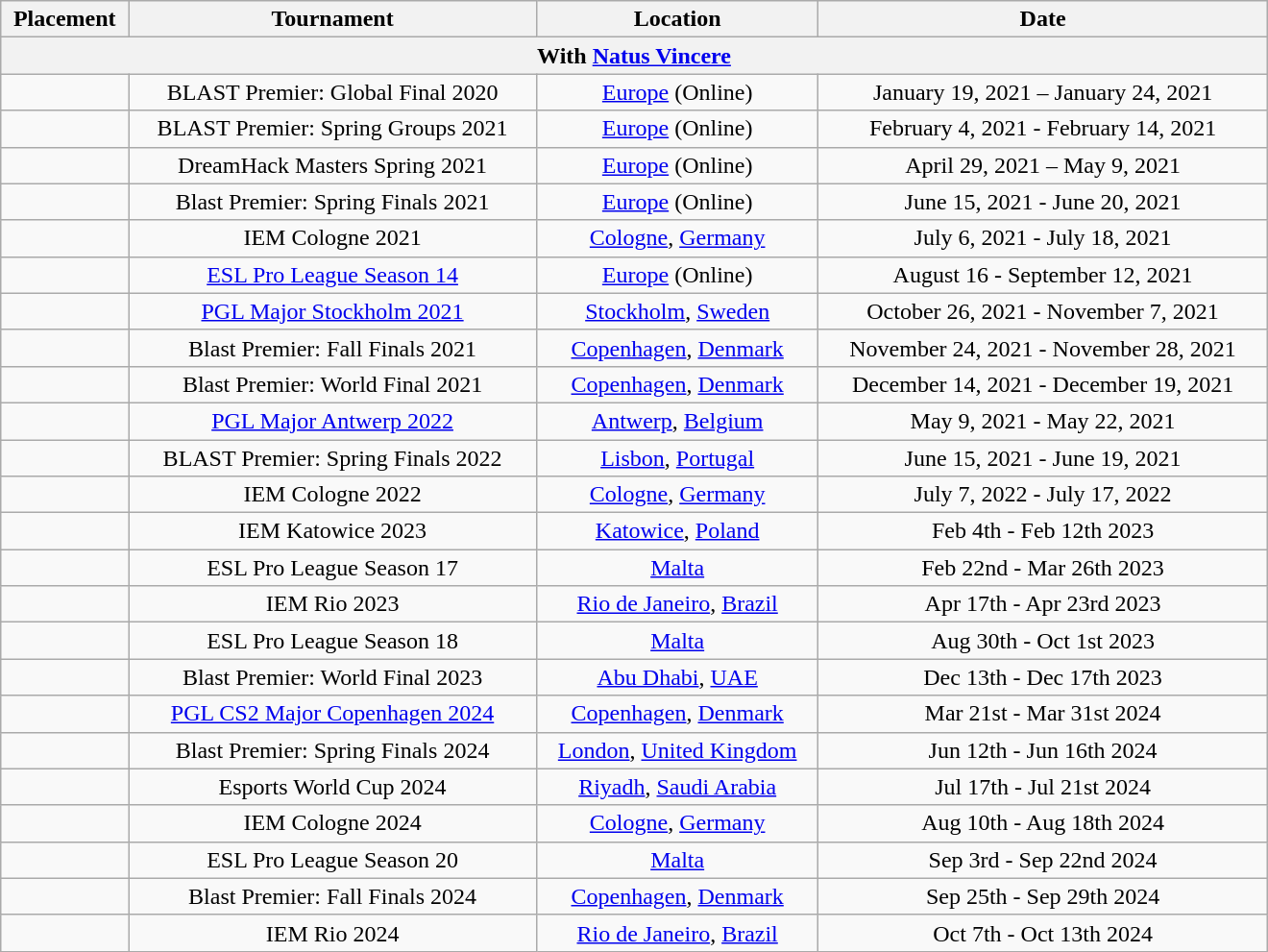<table class="wikitable" width="880"style="text-align:center">
<tr>
<th>Placement</th>
<th>Tournament</th>
<th>Location</th>
<th>Date</th>
</tr>
<tr>
<th colspan="4">With <a href='#'>Natus Vincere</a></th>
</tr>
<tr>
<td></td>
<td>BLAST Premier: Global Final 2020</td>
<td><a href='#'>Europe</a> (Online)</td>
<td>January 19, 2021 – January 24, 2021</td>
</tr>
<tr>
<td></td>
<td>BLAST Premier: Spring Groups 2021</td>
<td><a href='#'>Europe</a> (Online)</td>
<td>February 4, 2021 - February 14, 2021</td>
</tr>
<tr>
<td></td>
<td>DreamHack Masters Spring 2021</td>
<td><a href='#'>Europe</a> (Online)</td>
<td>April 29, 2021 – May 9, 2021</td>
</tr>
<tr>
<td></td>
<td>Blast Premier: Spring Finals 2021</td>
<td><a href='#'>Europe</a> (Online)</td>
<td>June 15, 2021 - June 20, 2021</td>
</tr>
<tr>
<td></td>
<td>IEM Cologne 2021</td>
<td><a href='#'>Cologne</a>, <a href='#'>Germany</a></td>
<td>July 6, 2021 - July 18, 2021</td>
</tr>
<tr>
<td></td>
<td><a href='#'>ESL Pro League Season 14</a></td>
<td><a href='#'>Europe</a> (Online)</td>
<td>August 16 - September 12, 2021</td>
</tr>
<tr>
<td></td>
<td><a href='#'>PGL Major Stockholm 2021</a></td>
<td><a href='#'>Stockholm</a>, <a href='#'>Sweden</a></td>
<td>October 26, 2021 - November 7, 2021</td>
</tr>
<tr>
<td></td>
<td>Blast Premier: Fall Finals 2021</td>
<td><a href='#'>Copenhagen</a>, <a href='#'>Denmark</a></td>
<td>November 24, 2021 - November 28, 2021</td>
</tr>
<tr>
<td></td>
<td>Blast Premier: World Final 2021</td>
<td><a href='#'>Copenhagen</a>, <a href='#'>Denmark</a></td>
<td>December 14, 2021 - December 19, 2021</td>
</tr>
<tr>
<td></td>
<td><a href='#'>PGL Major Antwerp 2022</a></td>
<td><a href='#'>Antwerp</a>, <a href='#'>Belgium</a></td>
<td>May 9, 2021 - May 22, 2021</td>
</tr>
<tr>
<td></td>
<td>BLAST Premier: Spring Finals 2022</td>
<td><a href='#'>Lisbon</a>, <a href='#'>Portugal</a></td>
<td>June 15, 2021 - June 19, 2021</td>
</tr>
<tr>
<td></td>
<td>IEM Cologne 2022</td>
<td><a href='#'>Cologne</a>, <a href='#'>Germany</a></td>
<td>July 7, 2022 - July 17, 2022</td>
</tr>
<tr>
<td></td>
<td>IEM Katowice 2023</td>
<td><a href='#'>Katowice</a>, <a href='#'>Poland</a></td>
<td>Feb 4th - Feb 12th 2023</td>
</tr>
<tr>
<td></td>
<td>ESL Pro League Season 17</td>
<td><a href='#'>Malta</a></td>
<td>Feb 22nd - Mar 26th 2023</td>
</tr>
<tr>
<td></td>
<td>IEM Rio 2023</td>
<td><a href='#'>Rio de Janeiro</a>, <a href='#'>Brazil</a></td>
<td>Apr 17th - Apr 23rd 2023</td>
</tr>
<tr>
<td></td>
<td>ESL Pro League Season 18</td>
<td><a href='#'>Malta</a></td>
<td>Aug 30th - Oct 1st 2023</td>
</tr>
<tr>
<td></td>
<td>Blast Premier: World Final 2023</td>
<td><a href='#'>Abu Dhabi</a>, <a href='#'>UAE</a></td>
<td>Dec 13th - Dec 17th 2023</td>
</tr>
<tr>
<td></td>
<td><a href='#'>PGL CS2 Major Copenhagen 2024</a></td>
<td><a href='#'>Copenhagen</a>, <a href='#'>Denmark</a></td>
<td>Mar 21st - Mar 31st 2024</td>
</tr>
<tr>
<td></td>
<td>Blast Premier: Spring Finals 2024</td>
<td><a href='#'>London</a>, <a href='#'>United Kingdom</a></td>
<td>Jun 12th - Jun 16th 2024</td>
</tr>
<tr>
<td></td>
<td>Esports World Cup 2024</td>
<td><a href='#'>Riyadh</a>, <a href='#'>Saudi Arabia</a></td>
<td>Jul 17th - Jul 21st 2024</td>
</tr>
<tr>
<td></td>
<td>IEM Cologne 2024</td>
<td><a href='#'>Cologne</a>, <a href='#'>Germany</a></td>
<td>Aug 10th - Aug 18th 2024</td>
</tr>
<tr>
<td></td>
<td>ESL Pro League Season 20</td>
<td><a href='#'>Malta</a></td>
<td>Sep 3rd - Sep 22nd 2024</td>
</tr>
<tr>
<td></td>
<td>Blast Premier: Fall Finals 2024</td>
<td><a href='#'>Copenhagen</a>, <a href='#'>Denmark</a></td>
<td>Sep 25th - Sep 29th 2024</td>
</tr>
<tr>
<td></td>
<td>IEM Rio 2024</td>
<td><a href='#'>Rio de Janeiro</a>, <a href='#'>Brazil</a></td>
<td>Oct 7th - Oct 13th 2024</td>
</tr>
</table>
